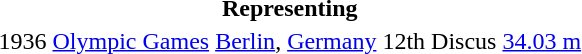<table>
<tr>
<th colspan="6">Representing </th>
</tr>
<tr>
<td rowspan=2>1936</td>
<td><a href='#'>Olympic Games</a></td>
<td><a href='#'>Berlin</a>, <a href='#'>Germany</a></td>
<td>12th</td>
<td>Discus</td>
<td><a href='#'>34.03 m</a></td>
</tr>
</table>
